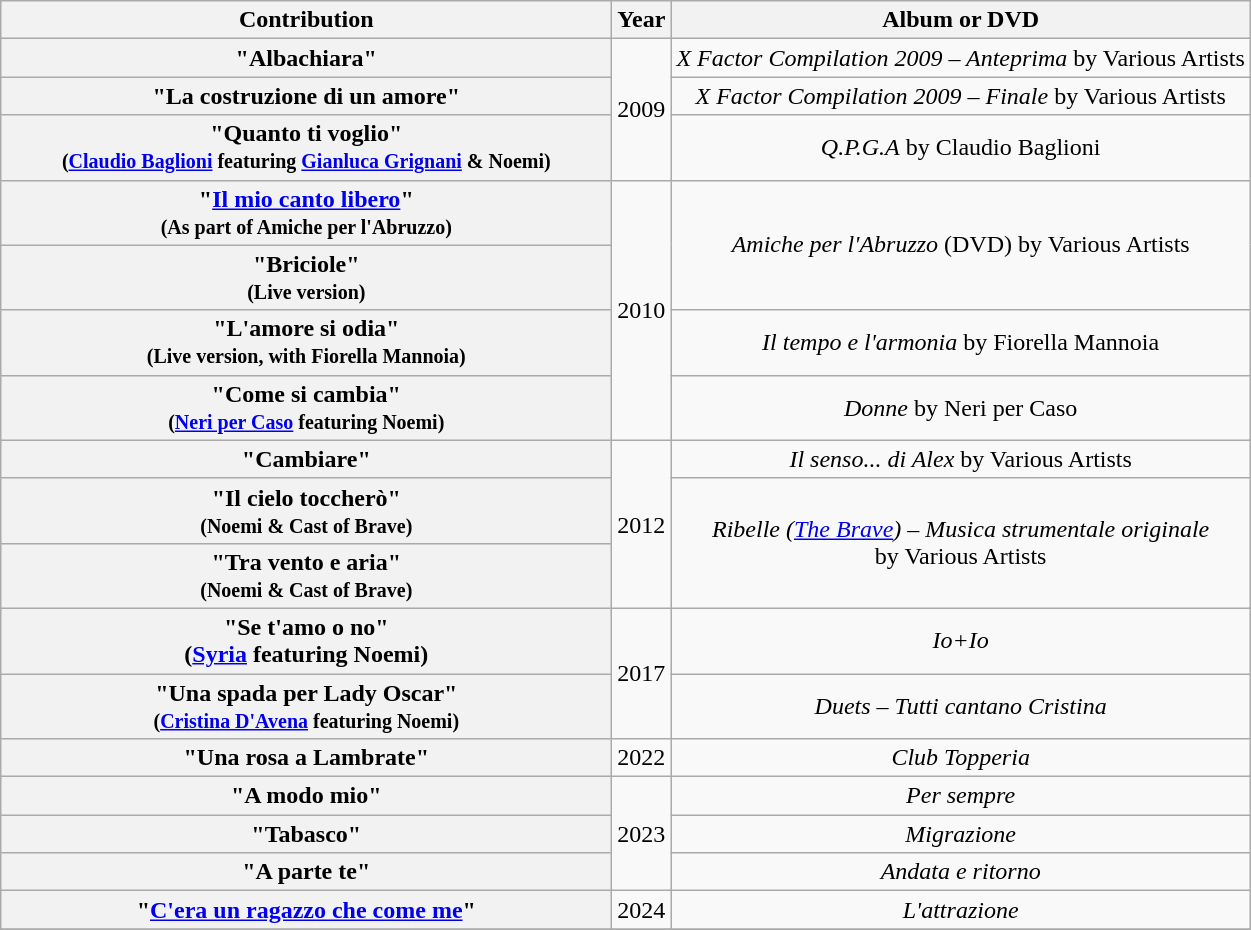<table class="wikitable plainrowheaders" style="text-align:center;" border="1">
<tr>
<th scope="col" style="width:400px;">Contribution</th>
<th scope="col">Year</th>
<th scope="col">Album or DVD</th>
</tr>
<tr>
<th scope="row">"Albachiara"</th>
<td rowspan="3">2009</td>
<td><em>X Factor Compilation 2009 – Anteprima</em> by Various Artists</td>
</tr>
<tr>
<th scope="row">"La costruzione di un amore"</th>
<td><em>X Factor Compilation 2009 – Finale</em> by Various Artists</td>
</tr>
<tr>
<th scope="row">"Quanto ti voglio"<br><small>(<a href='#'>Claudio Baglioni</a> featuring <a href='#'>Gianluca Grignani</a> & Noemi)</small></th>
<td><em>Q.P.G.A</em> by Claudio Baglioni</td>
</tr>
<tr>
<th scope="row">"<a href='#'>Il mio canto libero</a>"<br><small>(As part of Amiche per l'Abruzzo)</small></th>
<td rowspan="4">2010</td>
<td rowspan="2"><em>Amiche per l'Abruzzo</em> (DVD) by Various Artists</td>
</tr>
<tr>
<th scope="row">"Briciole"<br><small>(Live version)</small></th>
</tr>
<tr>
<th scope="row">"L'amore si odia"<br><small>(Live version, with Fiorella Mannoia)</small></th>
<td><em>Il tempo e l'armonia</em> by Fiorella Mannoia</td>
</tr>
<tr>
<th scope="row">"Come si cambia"<br><small>(<a href='#'>Neri per Caso</a> featuring Noemi)</small></th>
<td><em>Donne</em> by Neri per Caso</td>
</tr>
<tr>
<th scope="row">"Cambiare"</th>
<td rowspan="3">2012</td>
<td><em>Il senso... di Alex</em> by Various Artists</td>
</tr>
<tr>
<th scope="row">"Il cielo toccherò"<br><small>(Noemi & Cast of Brave)</small></th>
<td rowspan="2"><em>Ribelle (<a href='#'>The Brave</a>) – Musica strumentale originale</em><br>by Various Artists</td>
</tr>
<tr>
<th scope="row">"Tra vento e aria"<br><small>(Noemi & Cast of Brave)</small></th>
</tr>
<tr>
<th scope="row">"Se t'amo o no"<br><span>(<a href='#'>Syria</a> featuring Noemi)</span></th>
<td rowspan="2">2017</td>
<td><em>Io+Io</em></td>
</tr>
<tr>
<th scope="row">"Una spada per Lady Oscar"<br><small>(<a href='#'>Cristina D'Avena</a> featuring Noemi)</small></th>
<td><em>Duets – Tutti cantano Cristina</em></td>
</tr>
<tr>
<th scope="row">"Una rosa a Lambrate"<br></th>
<td>2022</td>
<td><em>Club Topperia</em></td>
</tr>
<tr>
<th scope="row">"A modo mio"<br></th>
<td rowspan="3">2023</td>
<td><em>Per sempre</em></td>
</tr>
<tr>
<th scope="row">"Tabasco"<br></th>
<td><em>Migrazione</em></td>
</tr>
<tr>
<th scope="row">"A parte te"<br></th>
<td><em>Andata e ritorno</em></td>
</tr>
<tr>
<th scope="row">"<a href='#'>C'era un ragazzo che come me</a>"<br></th>
<td>2024</td>
<td><em>L'attrazione</em></td>
</tr>
<tr>
</tr>
</table>
